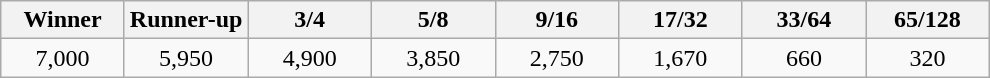<table class="wikitable">
<tr>
<th width=75>Winner</th>
<th width=75>Runner-up</th>
<th width=75>3/4</th>
<th width=75>5/8</th>
<th width=75>9/16</th>
<th width=75>17/32</th>
<th width=75>33/64</th>
<th width=75>65/128</th>
</tr>
<tr>
<td align=center>7,000</td>
<td align=center>5,950</td>
<td align=center>4,900</td>
<td align=center>3,850</td>
<td align=center>2,750</td>
<td align=center>1,670</td>
<td align=center>660</td>
<td align=center>320</td>
</tr>
</table>
